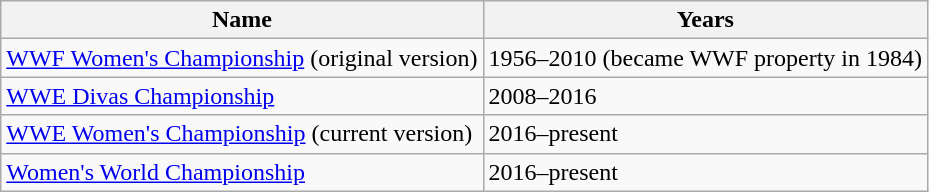<table class="wikitable">
<tr>
<th>Name</th>
<th>Years</th>
</tr>
<tr>
<td><a href='#'>WWF Women's Championship</a> (original version)</td>
<td>1956–2010 (became WWF property in 1984)</td>
</tr>
<tr>
<td><a href='#'>WWE Divas Championship</a></td>
<td>2008–2016</td>
</tr>
<tr>
<td><a href='#'>WWE Women's Championship</a> (current version)</td>
<td>2016–present</td>
</tr>
<tr>
<td><a href='#'>Women's World Championship</a></td>
<td>2016–present</td>
</tr>
</table>
